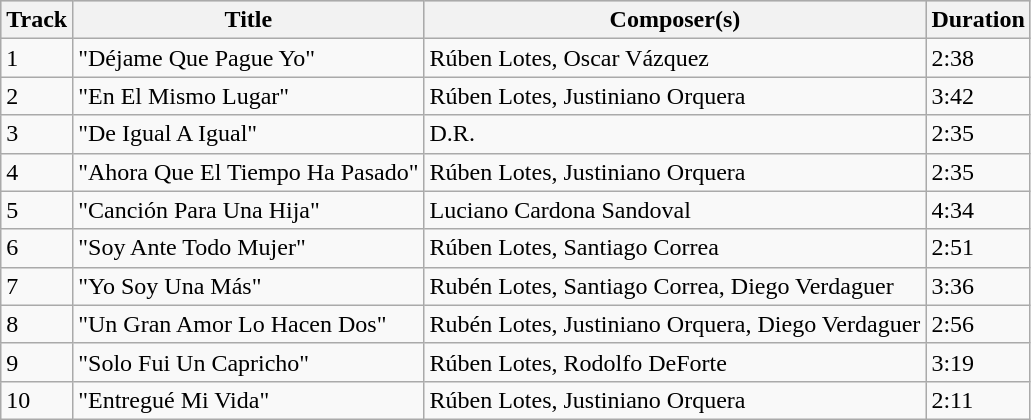<table class="wikitable">
<tr style="background:#ccc; text-align:center;">
<th>Track</th>
<th>Title</th>
<th>Composer(s)</th>
<th>Duration</th>
</tr>
<tr>
<td>1</td>
<td>"Déjame Que Pague Yo"</td>
<td>Rúben Lotes, Oscar Vázquez</td>
<td>2:38</td>
</tr>
<tr>
<td>2</td>
<td>"En El Mismo Lugar"</td>
<td>Rúben Lotes, Justiniano Orquera</td>
<td>3:42</td>
</tr>
<tr>
<td>3</td>
<td>"De Igual A Igual"</td>
<td>D.R.</td>
<td>2:35</td>
</tr>
<tr>
<td>4</td>
<td>"Ahora Que El Tiempo Ha Pasado"</td>
<td>Rúben Lotes, Justiniano Orquera</td>
<td>2:35</td>
</tr>
<tr>
<td>5</td>
<td>"Canción Para Una Hija"</td>
<td>Luciano Cardona Sandoval</td>
<td>4:34</td>
</tr>
<tr>
<td>6</td>
<td>"Soy Ante Todo Mujer"</td>
<td>Rúben Lotes, Santiago Correa</td>
<td>2:51</td>
</tr>
<tr>
<td>7</td>
<td>"Yo Soy Una Más"</td>
<td>Rubén Lotes, Santiago Correa, Diego Verdaguer</td>
<td>3:36</td>
</tr>
<tr>
<td>8</td>
<td>"Un Gran Amor Lo Hacen Dos"</td>
<td>Rubén Lotes, Justiniano Orquera, Diego Verdaguer</td>
<td>2:56</td>
</tr>
<tr>
<td>9</td>
<td>"Solo Fui Un Capricho"</td>
<td>Rúben Lotes, Rodolfo DeForte</td>
<td>3:19</td>
</tr>
<tr>
<td>10</td>
<td>"Entregué Mi Vida"</td>
<td>Rúben Lotes, Justiniano Orquera</td>
<td>2:11</td>
</tr>
</table>
